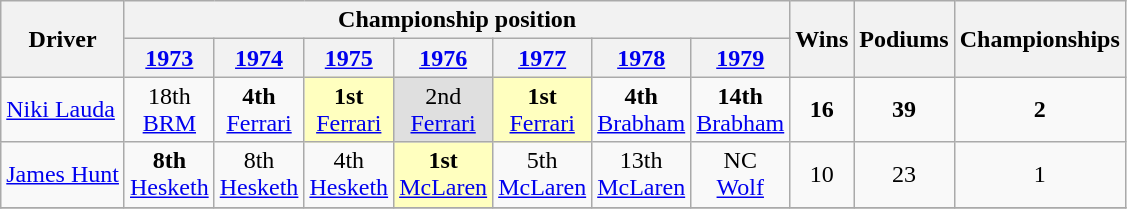<table class="wikitable" style="text-align:center; font-size:100%">
<tr>
<th rowspan=2>Driver</th>
<th colspan=7>Championship position</th>
<th rowspan=2>Wins</th>
<th rowspan=2>Podiums</th>
<th rowspan=2>Championships</th>
</tr>
<tr>
<th><a href='#'>1973</a></th>
<th><a href='#'>1974</a></th>
<th><a href='#'>1975</a></th>
<th><a href='#'>1976</a></th>
<th><a href='#'>1977</a></th>
<th><a href='#'>1978</a></th>
<th><a href='#'>1979</a></th>
</tr>
<tr>
<td align="left"> <a href='#'>Niki Lauda</a></td>
<td>18th<br><a href='#'>BRM</a></td>
<td><strong>4th</strong><br><a href='#'>Ferrari</a></td>
<td style="background-color:#ffffbf"><strong>1st</strong><br><a href='#'>Ferrari</a></td>
<td style="background-color:#dfdfdf">2nd<br><a href='#'>Ferrari</a></td>
<td style="background-color:#ffffbf"><strong>1st</strong><br><a href='#'>Ferrari</a></td>
<td><strong>4th</strong><br><a href='#'>Brabham</a></td>
<td><strong>14th</strong><br><a href='#'>Brabham</a></td>
<td><strong>16</strong></td>
<td><strong>39</strong></td>
<td><strong>2</strong></td>
</tr>
<tr>
<td align="left"> <a href='#'>James Hunt</a></td>
<td><strong>8th</strong><br><a href='#'>Hesketh</a></td>
<td>8th<br><a href='#'>Hesketh</a></td>
<td>4th<br><a href='#'>Hesketh</a></td>
<td style="background-color:#ffffbf"><strong>1st</strong><br><a href='#'>McLaren</a></td>
<td>5th<br><a href='#'>McLaren</a></td>
<td>13th<br><a href='#'>McLaren</a></td>
<td><abbr>NC</abbr><br><a href='#'>Wolf</a></td>
<td>10</td>
<td>23</td>
<td>1</td>
</tr>
<tr>
</tr>
</table>
